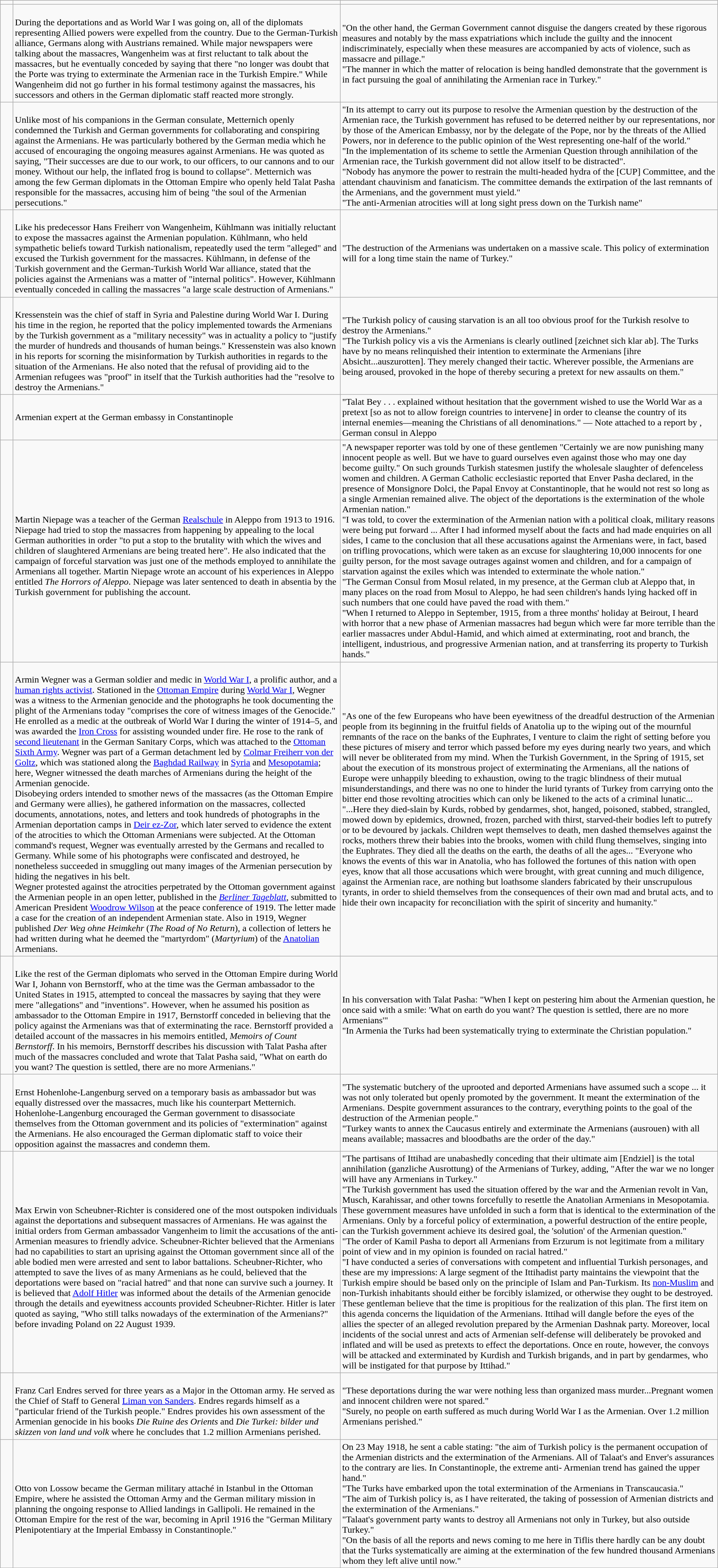<table class="wikitable">
<tr>
<td style="width:1%;"></td>
<td style="width:26%;"></td>
<td style="width:30%;"></td>
</tr>
<tr>
<td></td>
<td><br>During the deportations and as World War I was going on, all of the diplomats representing Allied powers were expelled from the country. Due to the German-Turkish alliance, Germans along with Austrians remained. While major newspapers were talking about the massacres, Wangenheim was at first reluctant to talk about the massacres, but he eventually conceded by saying that there "no longer was doubt that the Porte was trying to exterminate the Armenian race in the Turkish Empire." While Wangenheim did not go further in his formal testimony against the massacres, his successors and others in the German diplomatic staff reacted more strongly.</td>
<td>"On the other hand, the German Government cannot disguise the dangers created by these rigorous measures and notably by the mass expatriations which include the guilty and the innocent indiscriminately, especially when these measures are accompanied by acts of violence, such as massacre and pillage."<br>"The manner in which the matter of relocation is being handled demonstrate that the government is in fact pursuing the goal of annihilating the Armenian race in Turkey."</td>
</tr>
<tr>
<td></td>
<td><br>Unlike most of his companions in the German consulate, Metternich openly condemned the Turkish and German governments for collaborating and conspiring against the Armenians. He was particularly bothered by the German media which he accused of encouraging the ongoing measures against Armenians. He was quoted as saying, "Their successes are due to our work, to our officers, to our cannons and to our money. Without our help, the inflated frog is bound to collapse".  Metternich was among the few German diplomats in the Ottoman Empire who openly held Talat Pasha responsible for the massacres, accusing him of being "the soul of the Armenian persecutions."</td>
<td>"In its attempt to carry out its purpose to resolve the Armenian question by the destruction of the Armenian race, the Turkish government has refused to be deterred neither by our representations, nor by those of the American Embassy, nor by the delegate of the Pope, nor by the threats of the Allied Powers, nor in deference to the public opinion of the West representing one-half of the world."<br>"In the implementation of its scheme to settle the Armenian Question through annihilation of the Armenian race, the Turkish government did not allow itself to be distracted".<br>"Nobody has anymore the power to restrain the multi-headed hydra of the [CUP] Committee, and the attendant chauvinism and fanaticism. The committee demands the extirpation of the last remnants of the Armenians, and the government must yield."<br>"The anti-Armenian atrocities will at long sight press down on the Turkish name"</td>
</tr>
<tr>
<td></td>
<td><br>Like his predecessor Hans Freiherr von Wangenheim, Kühlmann was initially reluctant to expose the massacres against the Armenian population. Kühlmann, who held sympathetic beliefs toward Turkish nationalism, repeatedly used the term "alleged" and excused the Turkish government for the massacres. Kühlmann, in defense of the Turkish government and the German-Turkish World War alliance, stated that the policies against the Armenians was a matter of "internal politics". However, Kühlmann eventually conceded in calling the massacres "a large scale destruction of Armenians."</td>
<td>"The destruction of the Armenians was undertaken on a massive scale. This policy of extermination will for a long time stain the name of Turkey."</td>
</tr>
<tr>
<td></td>
<td><br>Kressenstein was the chief of staff in Syria and Palestine during World War I. During his time in the region, he reported that the policy implemented towards the Armenians by the Turkish government as a "military necessity" was in actuality a policy to "justify the murder of hundreds and thousands of human beings." Kressenstein was also known in his reports for scorning the misinformation by Turkish authorities in regards to the situation of the Armenians. He also noted that the refusal of providing aid to the Armenian refugees was "proof" in itself that the Turkish authorities had the "resolve to destroy the Armenians."</td>
<td>"The Turkish policy of causing starvation is an all too obvious proof for the Turkish resolve to destroy the Armenians."<br>"The Turkish policy vis a vis the Armenians is clearly outlined [zeichnet sich klar ab]. The Turks have by no means relinquished their intention to exterminate the Armenians [ihre Absicht...auszurotten]. They merely changed their tactic. Wherever possible, the Armenians are being aroused, provoked in the hope of thereby securing a pretext for new assaults on them."</td>
</tr>
<tr>
<td></td>
<td>Armenian expert at the German embassy in Constantinople</td>
<td>"Talat Bey . . . explained without hesitation that the government wished to use the World War as a pretext [so as not to allow foreign countries to intervene] in order to cleanse the country of its internal enemies—meaning the Christians of all denominations." — Note attached to a report by , German consul in Aleppo</td>
</tr>
<tr>
<td></td>
<td><br>Martin Niepage was a teacher of the German <a href='#'>Realschule</a> in Aleppo from 1913 to 1916. Niepage had tried to stop the massacres from happening by appealing to the local German authorities in order "to put a stop to the brutality with which the wives and children of slaughtered Armenians are being treated here". He also indicated that the campaign of forceful starvation was just one of the methods employed to annihilate the Armenians all together. Martin Niepage wrote an account of his experiences in Aleppo entitled <em>The Horrors of Aleppo</em>. Niepage was later sentenced to death in absentia by the Turkish government for publishing the account.</td>
<td>"A newspaper reporter was told by one of these gentlemen "Certainly we are now punishing many innocent people as well. But we have to guard ourselves even against those who may one day become guilty." On such grounds Turkish statesmen justify the wholesale slaughter of defenceless women and children. A German Catholic ecclesiastic reported that Enver Pasha declared, in the presence of Monsignore Dolci, the Papal Envoy at Constantinople, that he would not rest so long as a single Armenian remained alive. The object of the deportations is the extermination of the whole Armenian nation."<br>"I was told, to cover the extermination of the Armenian nation with a political cloak, military reasons were being put forward ... After I had informed myself about the facts and had made enquiries on all sides, I came to the conclusion that all these accusations against the Armenians were, in fact, based on trifling provocations, which were taken as an excuse for slaughtering 10,000 innocents for one guilty person, for the most savage outrages against women and children, and for a campaign of starvation against the exiles which was intended to exterminate the whole nation."<br>"The German Consul from Mosul related, in my presence, at the German club at Aleppo that, in many places on the road from Mosul to Aleppo, he had seen children's hands lying hacked off in such numbers that one could have paved the road with them."<br>"When I returned to Aleppo in September, 1915, from a three months' holiday at Beirout, I heard with horror that a new phase of Armenian massacres had begun which were far more terrible than the earlier massacres under Abdul-Hamid, and which aimed at exterminating, root and branch, the intelligent, industrious, and progressive Armenian nation, and at transferring its property to Turkish hands."</td>
</tr>
<tr>
<td></td>
<td><br>Armin Wegner was a German soldier and medic in <a href='#'>World War I</a>, a prolific author, and a <a href='#'>human rights activist</a>. Stationed in the <a href='#'>Ottoman Empire</a> during <a href='#'>World War I</a>, Wegner was a witness to the Armenian genocide and the photographs he took documenting the plight of the Armenians today "comprises the core of witness images of the Genocide." He enrolled as a medic at the outbreak of World War I during the winter of 1914–5, and was awarded the <a href='#'>Iron Cross</a> for assisting wounded under fire. He rose to the rank of <a href='#'>second lieutenant</a> in the German Sanitary Corps, which was attached to the <a href='#'>Ottoman Sixth Army</a>. Wegner was part of a German detachment led by <a href='#'>Colmar Freiherr von der Goltz</a>, which was stationed along the <a href='#'>Baghdad Railway</a> in <a href='#'>Syria</a> and <a href='#'>Mesopotamia</a>; here, Wegner witnessed the death marches of Armenians during the height of the Armenian genocide.<br>Disobeying orders intended to smother news of the massacres (as the Ottoman Empire and Germany were allies), he gathered information on the massacres, collected documents, annotations, notes, and letters and took hundreds of photographs in the Armenian deportation camps in <a href='#'>Deir ez-Zor</a>, which later served to evidence the extent of the atrocities to which the Ottoman Armenians were subjected. At the Ottoman command's request, Wegner was eventually arrested by the Germans and recalled to Germany. While some of his photographs were confiscated and destroyed, he nonetheless succeeded in smuggling out many images of the Armenian persecution by hiding the negatives in his belt.<br>Wegner protested against the atrocities perpetrated by the Ottoman government against the Armenian people in an open letter, published in the <em><a href='#'>Berliner Tageblatt</a></em>, submitted to American President <a href='#'>Woodrow Wilson</a> at the peace conference of 1919. The letter made a case for the creation of an independent Armenian state. Also in 1919, Wegner published <em>Der Weg ohne Heimkehr</em> (<em>The Road of No Return</em>), a collection of letters he had written during what he deemed the "martyrdom" (<em>Martyrium</em>) of the <a href='#'>Anatolian</a> Armenians.</td>
<td>"As one of the few Europeans who have been eyewitness of the dreadful destruction of the Armenian people from its beginning in the fruitful fields of Anatolia up to the wiping out of the mournful remnants of the race on the banks of the Euphrates, I venture to claim the right of setting before you these pictures of misery and terror which passed before my eyes during nearly two years, and which will never be obliterated from my mind. When the Turkish Government, in the Spring of 1915, set about the execution of its monstrous project of exterminating the Armenians, all the nations of Europe were unhappily bleeding to exhaustion, owing to the tragic blindness of their mutual misunderstandings, and there was no one to hinder the lurid tyrants of Turkey from carrying onto the bitter end those revolting atrocities which can only be likened to the acts of a criminal lunatic...<br>"...Here they died-slain by Kurds, robbed by gendarmes, shot, hanged, poisoned, stabbed, strangled, mowed down by epidemics, drowned, frozen, parched with thirst, starved-their bodies left to putrefy or to be devoured by jackals. Children wept themselves to death, men dashed themselves against the rocks, mothers threw their babies into the brooks, women with child flung themselves, singing into the Euphrates. They died all the deaths on the earth, the deaths of all the ages...
"Everyone who knows the events of this war in Anatolia, who has followed the fortunes of this nation with open eyes, know that all those accusations which were brought, with great cunning and much diligence, against the Armenian race, are nothing but loathsome slanders fabricated by their unscrupulous tyrants, in order to shield themselves from the consequences of their own mad and brutal acts, and to hide their own incapacity for reconciliation with the spirit of sincerity and humanity."</td>
</tr>
<tr>
<td></td>
<td><br>Like the rest of the German diplomats who served in the Ottoman Empire during World War I, Johann von Bernstorff, who at the time was the German ambassador to the United States in 1915, attempted to conceal the massacres by saying that they were mere "allegations" and "inventions". However, when he assumed his position as ambassador to the Ottoman Empire in 1917, Bernstorff conceded in believing that the policy against the Armenians was that of exterminating the race. Bernstorff provided a detailed account of the massacres in his memoirs entitled, <em>Memoirs of Count Bernstorff</em>. In his memoirs, Bernstorff describes his discussion with Talat Pasha after much of the massacres concluded and wrote that Talat Pasha said, "What on earth do you want? The question is settled, there are no more Armenians."</td>
<td>In his conversation with Talat Pasha: "When I kept on pestering him about the Armenian question, he once said with a smile: 'What on earth do you want? The question is settled, there are no more Armenians'"<br>"In Armenia the Turks had been systematically trying to exterminate the Christian population."</td>
</tr>
<tr>
<td></td>
<td><br>Ernst Hohenlohe-Langenburg served on a temporary basis as ambassador but was equally distressed over the massacres, much like his counterpart Metternich. Hohenlohe-Langenburg encouraged the German government to disassociate themselves from the Ottoman government and its policies of "extermination" against the Armenians. He also encouraged the German diplomatic staff to voice their opposition against the massacres and condemn them.</td>
<td>"The systematic butchery of the uprooted and deported Armenians have assumed such a scope ... it was not only tolerated but openly promoted by the government. It meant the extermination of the Armenians. Despite government assurances to the contrary, everything points to the goal of the destruction of the Armenian people."<br>"Turkey wants to annex the Caucasus entirely and exterminate the Armenians (ausrouen) with all means available; massacres and bloodbaths are the order of the day."</td>
</tr>
<tr>
<td></td>
<td><br>Max Erwin von Scheubner-Richter is considered one of the most outspoken individuals against the deportations and subsequent massacres of Armenians. He was against the initial orders from German ambassador Vangenheim to limit the accusations of the anti-Armenian measures to friendly advice. Scheubner-Richter believed that the Armenians had no capabilities to start an uprising against the Ottoman government since all of the able bodied men were arrested and sent to labor battalions. Scheubner-Richter, who attempted to save the lives of as many Armenians as he could, believed that the deportations were based on "racial hatred" and that none can survive such a journey. It is believed that <a href='#'>Adolf Hitler</a> was informed about the details of the Armenian genocide through the details and eyewitness accounts provided Scheubner-Richter. Hitler is later quoted as saying, "Who still talks nowadays of the extermination of the Armenians?" before invading Poland on 22 August 1939.</td>
<td>"The partisans of Ittihad are unabashedly conceding that their ultimate aim [Endziel] is the total annihilation (ganzliche Ausrottung) of the Armenians of Turkey, adding, "After the war we no longer will have any Armenians in Turkey."<br>"The Turkish government has used the situation offered by the war and the Armenian revolt in Van, Musch, Karahissar, and other towns forcefully to resettle the Anatolian Armenians in Mesopotamia. These government measures have unfolded in such a form that is identical to the extermination of the Armenians. Only by a forceful policy of extermination, a powerful destruction of the entire people, can the Turkish government achieve its desired goal, the 'solution' of the Armenian question."<br>"The order of Kamil Pasha to deport all Armenians from Erzurum is not legitimate from a military point of view and in my opinion is founded on racial hatred."<br>"I have conducted a series of conversations with competent and influential Turkish personages, and these are my impressions: A large segment of the Ittihadist party maintains the viewpoint that the Turkish empire should be based only on the principle of Islam and Pan-Turkism. Its <a href='#'>non-Muslim</a> and non-Turkish inhabitants should either be forcibly islamized, or otherwise they ought to be destroyed. These gentleman believe that the time is propitious for the realization of this plan. The first item on this agenda concerns the liquidation of the Armenians. Ittihad will dangle before the eyes of the allies the specter of an alleged revolution prepared by the Armenian Dashnak party. Moreover, local incidents of the social unrest and acts of Armenian self-defense will deliberately be provoked and inflated and will be used as pretexts to effect the deportations. Once en route, however, the convoys will be attacked and exterminated by Kurdish and Turkish brigands, and in part by gendarmes, who will be instigated for that purpose by Ittihad."</td>
</tr>
<tr>
<td></td>
<td><br>Franz Carl Endres served for three years as a Major in the Ottoman army. He served as the Chief of Staff to General <a href='#'>Liman von Sanders</a>. Endres regards himself as a "particular friend of the Turkish people." Endres provides his own assessment of the Armenian genocide in his books <em>Die Ruine des Orients</em> and <em>Die Turkei: bilder und skizzen von land und volk</em> where he concludes that 1.2 million Armenians perished.</td>
<td>"These deportations during the war were nothing less than organized mass murder...Pregnant women and innocent children were not spared."<br>"Surely, no people on earth suffered as much during World War I as the Armenian. Over 1.2 million Armenians perished."</td>
</tr>
<tr>
<td></td>
<td><br>Otto von Lossow became the German military attaché in Istanbul in the Ottoman Empire, where he assisted the Ottoman Army and the German military mission in planning the ongoing response to Allied landings in Gallipoli. He remained in the Ottoman Empire for the rest of the war, becoming in April 1916 the "German Military Plenipotentiary at the Imperial Embassy in Constantinople."</td>
<td>On 23 May 1918, he sent a cable stating: "the aim of Turkish policy is the permanent occupation of the Armenian districts and the extermination of the Armenians. All of Talaat's and Enver's assurances to the contrary are lies. In Constantinople, the extreme anti- Armenian trend has gained the upper hand."<br>"The Turks have embarked upon the total extermination of the Armenians in Transcaucasia."<br>"The aim of Turkish policy is, as I have reiterated, the taking of possession of Armenian districts and the extermination of the Armenians."<br>"Talaat's government party wants to destroy all Armenians not only in Turkey, but also outside Turkey."<br>"On the basis of all the reports and news coming to me here in Tiflis there hardly can be any doubt that the Turks systematically are aiming at the extermination of the few hundred thousand Armenians whom they left alive until now."</td>
</tr>
</table>
